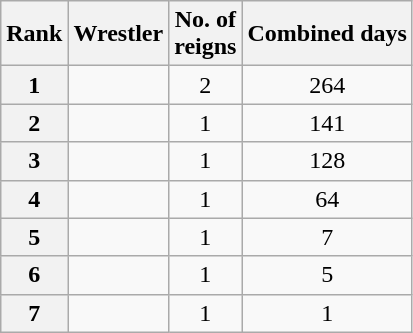<table class="wikitable sortable" style="text-align: center">
<tr>
<th>Rank</th>
<th>Wrestler</th>
<th>No. of<br>reigns</th>
<th>Combined days</th>
</tr>
<tr>
<th>1</th>
<td></td>
<td>2</td>
<td>264</td>
</tr>
<tr>
<th>2</th>
<td></td>
<td>1</td>
<td>141</td>
</tr>
<tr>
<th>3</th>
<td></td>
<td>1</td>
<td>128</td>
</tr>
<tr>
<th>4</th>
<td></td>
<td>1</td>
<td>64</td>
</tr>
<tr>
<th>5</th>
<td></td>
<td>1</td>
<td>7</td>
</tr>
<tr>
<th>6</th>
<td></td>
<td>1</td>
<td>5</td>
</tr>
<tr>
<th>7</th>
<td></td>
<td>1</td>
<td>1</td>
</tr>
</table>
